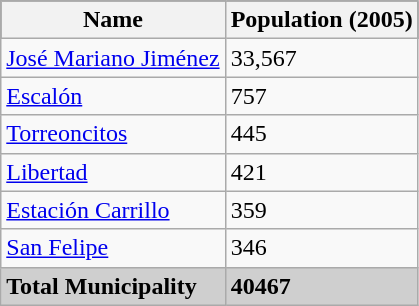<table class="wikitable">
<tr style="background:#000000; color:black;">
<th><strong>Name</strong></th>
<th><strong>Population (2005)</strong></th>
</tr>
<tr>
<td><a href='#'>José Mariano Jiménez</a></td>
<td>33,567</td>
</tr>
<tr>
<td><a href='#'>Escalón</a></td>
<td>757</td>
</tr>
<tr>
<td><a href='#'>Torreoncitos</a></td>
<td>445</td>
</tr>
<tr>
<td><a href='#'>Libertad</a></td>
<td>421</td>
</tr>
<tr>
<td><a href='#'>Estación Carrillo</a></td>
<td>359</td>
</tr>
<tr>
<td><a href='#'>San Felipe</a></td>
<td>346</td>
</tr>
<tr style="background:#CFCFCF;">
<td><strong>Total Municipality</strong></td>
<td><strong>40467</strong></td>
</tr>
</table>
